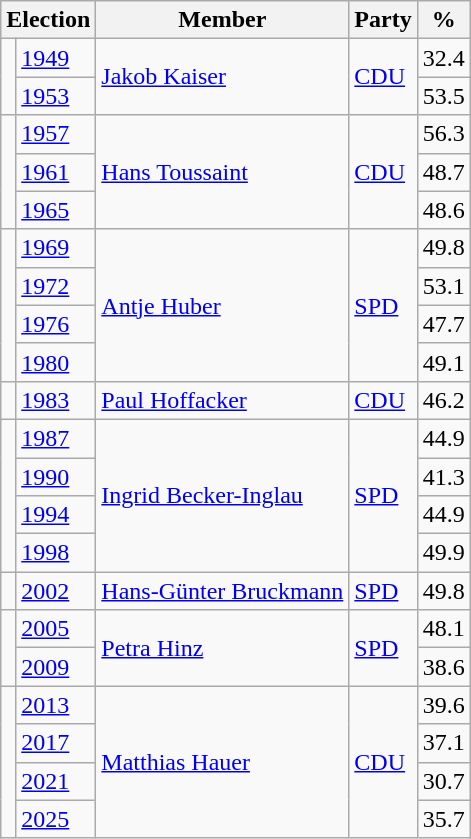<table class=wikitable>
<tr>
<th colspan=2>Election</th>
<th>Member</th>
<th>Party</th>
<th>%</th>
</tr>
<tr>
<td rowspan=2 bgcolor=></td>
<td><a href='#'>1949</a></td>
<td rowspan=2><a href='#'>Jakob Kaiser</a></td>
<td rowspan=2><a href='#'>CDU</a></td>
<td align=right>32.4</td>
</tr>
<tr>
<td><a href='#'>1953</a></td>
<td align=right>53.5</td>
</tr>
<tr>
<td rowspan=3 bgcolor=></td>
<td><a href='#'>1957</a></td>
<td rowspan=3><a href='#'>Hans Toussaint</a></td>
<td rowspan=3><a href='#'>CDU</a></td>
<td align=right>56.3</td>
</tr>
<tr>
<td><a href='#'>1961</a></td>
<td align=right>48.7</td>
</tr>
<tr>
<td><a href='#'>1965</a></td>
<td align=right>48.6</td>
</tr>
<tr>
<td rowspan=4 bgcolor=></td>
<td><a href='#'>1969</a></td>
<td rowspan=4><a href='#'>Antje Huber</a></td>
<td rowspan=4><a href='#'>SPD</a></td>
<td align=right>49.8</td>
</tr>
<tr>
<td><a href='#'>1972</a></td>
<td align=right>53.1</td>
</tr>
<tr>
<td><a href='#'>1976</a></td>
<td align=right>47.7</td>
</tr>
<tr>
<td><a href='#'>1980</a></td>
<td align=right>49.1</td>
</tr>
<tr>
<td bgcolor=></td>
<td><a href='#'>1983</a></td>
<td><a href='#'>Paul Hoffacker</a></td>
<td><a href='#'>CDU</a></td>
<td align=right>46.2</td>
</tr>
<tr>
<td rowspan=4 bgcolor=></td>
<td><a href='#'>1987</a></td>
<td rowspan=4><a href='#'>Ingrid Becker-Inglau</a></td>
<td rowspan=4><a href='#'>SPD</a></td>
<td align=right>44.9</td>
</tr>
<tr>
<td><a href='#'>1990</a></td>
<td align=right>41.3</td>
</tr>
<tr>
<td><a href='#'>1994</a></td>
<td align=right>44.9</td>
</tr>
<tr>
<td><a href='#'>1998</a></td>
<td align=right>49.9</td>
</tr>
<tr>
<td bgcolor=></td>
<td><a href='#'>2002</a></td>
<td><a href='#'>Hans-Günter Bruckmann</a></td>
<td><a href='#'>SPD</a></td>
<td align=right>49.8</td>
</tr>
<tr>
<td rowspan=2 bgcolor=></td>
<td><a href='#'>2005</a></td>
<td rowspan=2><a href='#'>Petra Hinz</a></td>
<td rowspan=2><a href='#'>SPD</a></td>
<td align=right>48.1</td>
</tr>
<tr>
<td><a href='#'>2009</a></td>
<td align=right>38.6</td>
</tr>
<tr>
<td rowspan=4 bgcolor=></td>
<td><a href='#'>2013</a></td>
<td rowspan=4><a href='#'>Matthias Hauer</a></td>
<td rowspan=4><a href='#'>CDU</a></td>
<td align=right>39.6</td>
</tr>
<tr>
<td><a href='#'>2017</a></td>
<td align=right>37.1</td>
</tr>
<tr>
<td><a href='#'>2021</a></td>
<td align=right>30.7</td>
</tr>
<tr>
<td><a href='#'>2025</a></td>
<td align=right>35.7</td>
</tr>
</table>
